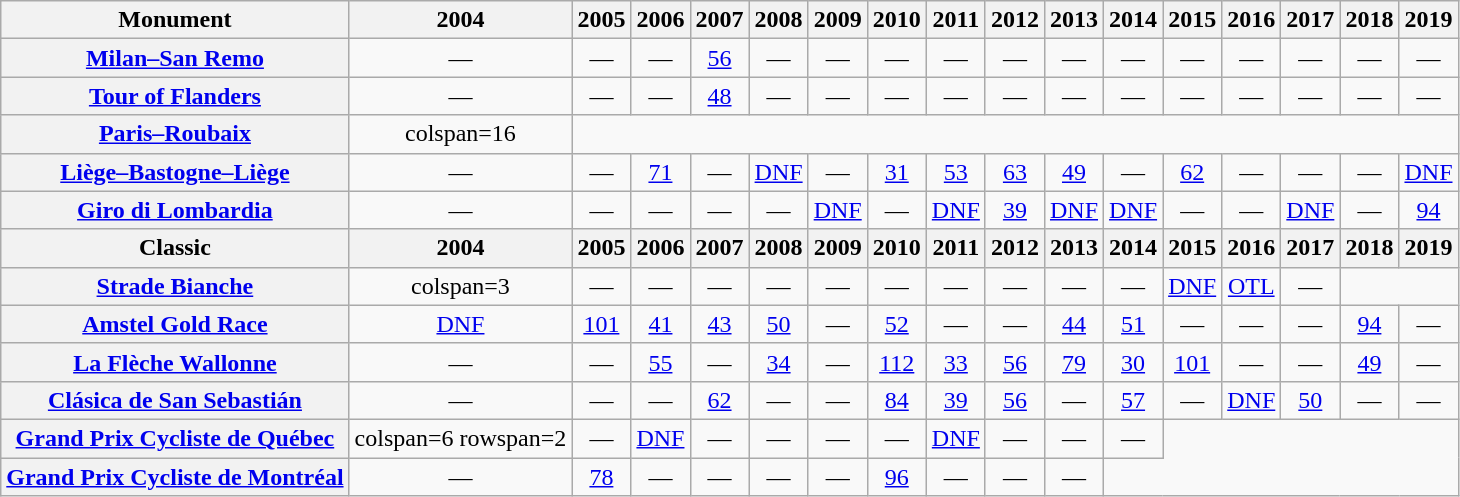<table class="wikitable plainrowheaders">
<tr>
<th>Monument</th>
<th>2004</th>
<th>2005</th>
<th>2006</th>
<th>2007</th>
<th>2008</th>
<th>2009</th>
<th>2010</th>
<th>2011</th>
<th>2012</th>
<th>2013</th>
<th>2014</th>
<th>2015</th>
<th>2016</th>
<th>2017</th>
<th>2018</th>
<th>2019</th>
</tr>
<tr style="text-align:center;">
<th scope="row"><a href='#'>Milan–San Remo</a></th>
<td>—</td>
<td>—</td>
<td>—</td>
<td><a href='#'>56</a></td>
<td>—</td>
<td>—</td>
<td>—</td>
<td>—</td>
<td>—</td>
<td>—</td>
<td>—</td>
<td>—</td>
<td>—</td>
<td>—</td>
<td>—</td>
<td>—</td>
</tr>
<tr style="text-align:center;">
<th scope="row"><a href='#'>Tour of Flanders</a></th>
<td>—</td>
<td>—</td>
<td>—</td>
<td><a href='#'>48</a></td>
<td>—</td>
<td>—</td>
<td>—</td>
<td>—</td>
<td>—</td>
<td>—</td>
<td>—</td>
<td>—</td>
<td>—</td>
<td>—</td>
<td>—</td>
<td>—</td>
</tr>
<tr style="text-align:center;">
<th scope="row"><a href='#'>Paris–Roubaix</a></th>
<td>colspan=16 </td>
</tr>
<tr style="text-align:center;">
<th scope="row"><a href='#'>Liège–Bastogne–Liège</a></th>
<td>—</td>
<td>—</td>
<td><a href='#'>71</a></td>
<td>—</td>
<td><a href='#'>DNF</a></td>
<td>—</td>
<td><a href='#'>31</a></td>
<td><a href='#'>53</a></td>
<td><a href='#'>63</a></td>
<td><a href='#'>49</a></td>
<td>—</td>
<td><a href='#'>62</a></td>
<td>—</td>
<td>—</td>
<td>—</td>
<td><a href='#'>DNF</a></td>
</tr>
<tr style="text-align:center;">
<th scope="row"><a href='#'>Giro di Lombardia</a></th>
<td>—</td>
<td>—</td>
<td>—</td>
<td>—</td>
<td>—</td>
<td><a href='#'>DNF</a></td>
<td>—</td>
<td><a href='#'>DNF</a></td>
<td><a href='#'>39</a></td>
<td><a href='#'>DNF</a></td>
<td><a href='#'>DNF</a></td>
<td>—</td>
<td>—</td>
<td><a href='#'>DNF</a></td>
<td>—</td>
<td><a href='#'>94</a></td>
</tr>
<tr>
<th>Classic</th>
<th>2004</th>
<th>2005</th>
<th>2006</th>
<th>2007</th>
<th>2008</th>
<th>2009</th>
<th>2010</th>
<th>2011</th>
<th>2012</th>
<th>2013</th>
<th>2014</th>
<th>2015</th>
<th>2016</th>
<th>2017</th>
<th>2018</th>
<th>2019</th>
</tr>
<tr style="text-align:center;">
<th scope="row"><a href='#'>Strade Bianche</a></th>
<td>colspan=3 </td>
<td>—</td>
<td>—</td>
<td>—</td>
<td>—</td>
<td>—</td>
<td>—</td>
<td>—</td>
<td>—</td>
<td>—</td>
<td>—</td>
<td><a href='#'>DNF</a></td>
<td><a href='#'>OTL</a></td>
<td>—</td>
</tr>
<tr style="text-align:center;">
<th scope="row"><a href='#'>Amstel Gold Race</a></th>
<td><a href='#'>DNF</a></td>
<td><a href='#'>101</a></td>
<td><a href='#'>41</a></td>
<td><a href='#'>43</a></td>
<td><a href='#'>50</a></td>
<td>—</td>
<td><a href='#'>52</a></td>
<td>—</td>
<td>—</td>
<td><a href='#'>44</a></td>
<td><a href='#'>51</a></td>
<td>—</td>
<td>—</td>
<td>—</td>
<td><a href='#'>94</a></td>
<td>—</td>
</tr>
<tr style="text-align:center;">
<th scope="row"><a href='#'>La Flèche Wallonne</a></th>
<td>—</td>
<td>—</td>
<td><a href='#'>55</a></td>
<td>—</td>
<td><a href='#'>34</a></td>
<td>—</td>
<td><a href='#'>112</a></td>
<td><a href='#'>33</a></td>
<td><a href='#'>56</a></td>
<td><a href='#'>79</a></td>
<td><a href='#'>30</a></td>
<td><a href='#'>101</a></td>
<td>—</td>
<td>—</td>
<td><a href='#'>49</a></td>
<td>—</td>
</tr>
<tr style="text-align:center;">
<th scope="row"><a href='#'>Clásica de San Sebastián</a></th>
<td>—</td>
<td>—</td>
<td>—</td>
<td><a href='#'>62</a></td>
<td>—</td>
<td>—</td>
<td><a href='#'>84</a></td>
<td><a href='#'>39</a></td>
<td><a href='#'>56</a></td>
<td>—</td>
<td><a href='#'>57</a></td>
<td>—</td>
<td><a href='#'>DNF</a></td>
<td><a href='#'>50</a></td>
<td>—</td>
<td>—</td>
</tr>
<tr style="text-align:center;">
<th scope="row"><a href='#'>Grand Prix Cycliste de Québec</a></th>
<td>colspan=6 rowspan=2 </td>
<td>—</td>
<td><a href='#'>DNF</a></td>
<td>—</td>
<td>—</td>
<td>—</td>
<td>—</td>
<td><a href='#'>DNF</a></td>
<td>—</td>
<td>—</td>
<td>—</td>
</tr>
<tr style="text-align:center;">
<th scope="row"><a href='#'>Grand Prix Cycliste de Montréal</a></th>
<td>—</td>
<td><a href='#'>78</a></td>
<td>—</td>
<td>—</td>
<td>—</td>
<td>—</td>
<td><a href='#'>96</a></td>
<td>—</td>
<td>—</td>
<td>—</td>
</tr>
</table>
